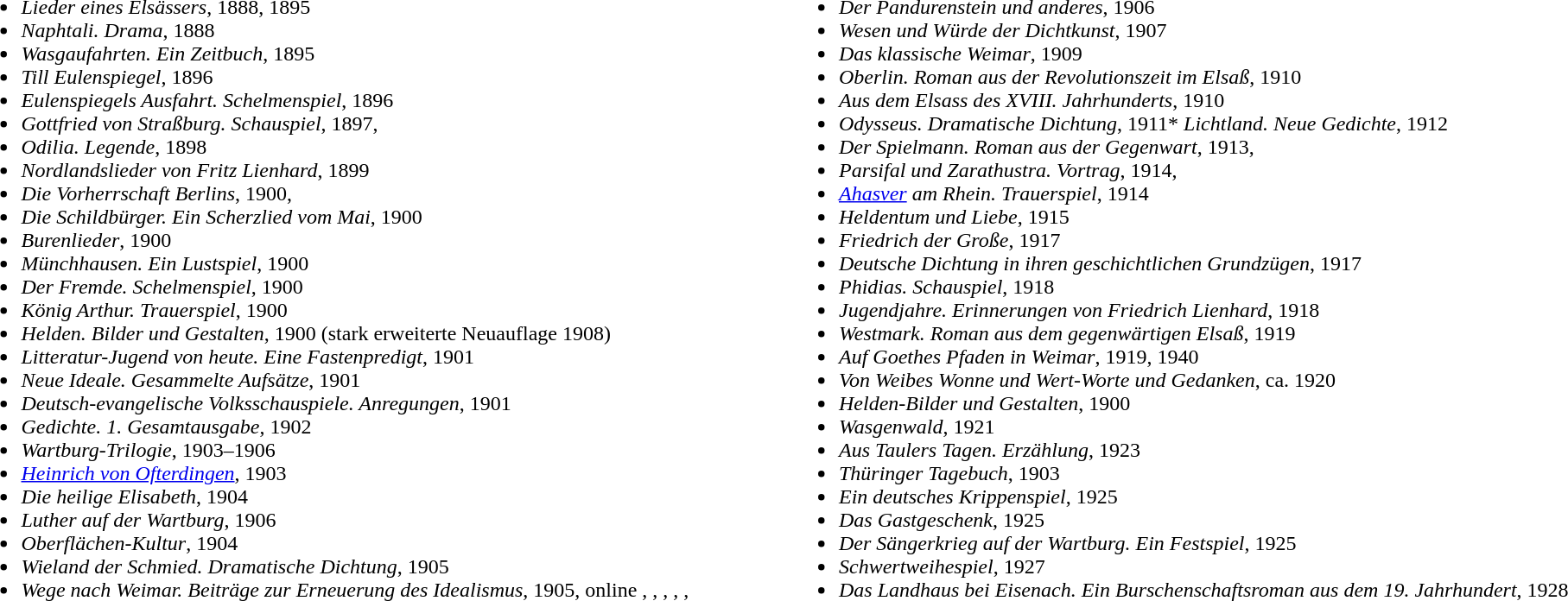<table width="100%" align="center"  |>
<tr>
<td width="50%" valign="top"><br><ul><li><em>Lieder eines Elsässers</em>, 1888, 1895</li><li><em>Naphtali. Drama</em>, 1888</li><li><em>Wasgaufahrten. Ein Zeitbuch</em>, 1895</li><li><em>Till Eulenspiegel</em>, 1896</li><li><em>Eulenspiegels Ausfahrt. Schelmenspiel</em>, 1896</li><li><em>Gottfried von Straßburg. Schauspiel</em>, 1897, </li><li><em>Odilia. Legende</em>, 1898</li><li><em>Nordlandslieder von Fritz Lienhard</em>, 1899</li><li><em>Die Vorherrschaft Berlins</em>, 1900, </li><li><em>Die Schildbürger. Ein Scherzlied vom Mai</em>, 1900</li><li><em>Burenlieder</em>, 1900</li><li><em>Münchhausen. Ein Lustspiel</em>, 1900</li><li><em>Der Fremde. Schelmenspiel</em>, 1900</li><li><em>König Arthur. Trauerspiel</em>, 1900</li><li><em>Helden. Bilder und Gestalten</em>, 1900 (stark erweiterte Neuauflage 1908)</li><li><em>Litteratur-Jugend von heute. Eine Fastenpredigt</em>, 1901</li><li><em>Neue Ideale. Gesammelte Aufsätze</em>, 1901</li><li><em>Deutsch-evangelische Volksschauspiele. Anregungen</em>, 1901</li><li><em>Gedichte. 1. Gesamtausgabe</em>, 1902</li><li><em>Wartburg-Trilogie</em>, 1903–1906</li><li><em><a href='#'>Heinrich von Ofterdingen</a></em>, 1903</li><li><em>Die heilige Elisabeth</em>, 1904</li><li><em>Luther auf der Wartburg</em>, 1906</li><li><em>Oberflächen-Kultur</em>, 1904</li><li><em>Wieland der Schmied. Dramatische Dichtung</em>, 1905</li><li><em>Wege nach Weimar. Beiträge zur Erneuerung des Idealismus</em>, 1905, online , , , , , </li></ul></td>
<td width="50%" valign="top"><br><ul><li><em>Der Pandurenstein und anderes</em>, 1906</li><li><em>Wesen und Würde der Dichtkunst</em>, 1907</li><li><em>Das klassische Weimar</em>, 1909</li><li><em>Oberlin. Roman aus der Revolutionszeit im Elsaß</em>, 1910</li><li><em>Aus dem Elsass des XVIII. Jahrhunderts</em>, 1910</li><li><em>Odysseus. Dramatische Dichtung</em>, 1911* <em>Lichtland. Neue Gedichte</em>, 1912</li><li><em>Der Spielmann. Roman aus der Gegenwart</em>, 1913, </li><li><em>Parsifal und Zarathustra. Vortrag</em>, 1914, </li><li><em><a href='#'>Ahasver</a> am Rhein. Trauerspiel</em>, 1914</li><li><em>Heldentum und Liebe</em>, 1915</li><li><em>Friedrich der Große</em>, 1917</li><li><em>Deutsche Dichtung in ihren geschichtlichen Grundzügen</em>, 1917</li><li><em>Phidias. Schauspiel</em>, 1918</li><li><em>Jugendjahre. Erinnerungen von Friedrich Lienhard</em>, 1918</li><li><em>Westmark. Roman aus dem gegenwärtigen Elsaß</em>, 1919</li><li><em>Auf Goethes Pfaden in Weimar</em>, 1919, 1940</li><li><em>Von Weibes Wonne und Wert-Worte und Gedanken</em>, ca. 1920</li><li><em>Helden-Bilder und Gestalten</em>, 1900</li><li><em>Wasgenwald</em>, 1921</li><li><em>Aus Taulers Tagen. Erzählung</em>, 1923</li><li><em>Thüringer Tagebuch</em>, 1903</li><li><em>Ein deutsches Krippenspiel</em>, 1925</li><li><em>Das Gastgeschenk</em>, 1925</li><li><em>Der Sängerkrieg auf der Wartburg. Ein Festspiel</em>, 1925</li><li><em>Schwertweihespiel</em>, 1927</li><li><em>Das Landhaus bei Eisenach. Ein Burschenschaftsroman aus dem 19. Jahrhundert</em>, 1928</li></ul></td>
</tr>
<tr>
</tr>
</table>
